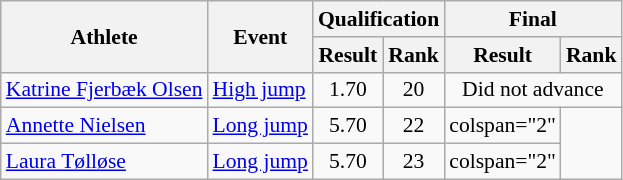<table class="wikitable" style="font-size:90%; text-align:center">
<tr>
<th rowspan="2">Athlete</th>
<th rowspan="2">Event</th>
<th colspan="2">Qualification</th>
<th colspan="2">Final</th>
</tr>
<tr>
<th>Result</th>
<th>Rank</th>
<th>Result</th>
<th>Rank</th>
</tr>
<tr>
<td align="left"><a href='#'>Katrine Fjerbæk Olsen</a></td>
<td align="left"><a href='#'>High jump</a></td>
<td>1.70</td>
<td>20</td>
<td colspan="2">Did not advance</td>
</tr>
<tr>
<td align="left"><a href='#'>Annette Nielsen</a></td>
<td align="left"><a href='#'>Long jump</a></td>
<td>5.70</td>
<td>22</td>
<td>colspan="2" </td>
</tr>
<tr>
<td align="left"><a href='#'>Laura Tølløse</a></td>
<td align="left"><a href='#'>Long jump</a></td>
<td>5.70</td>
<td>23</td>
<td>colspan="2" </td>
</tr>
</table>
